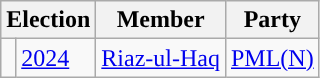<table class="wikitable">
<tr>
<th colspan="2">Election</th>
<th>Member</th>
<th>Party</th>
</tr>
<tr>
<td style="background-color: "></td>
<td><a href='#'>2024</a></td>
<td><a href='#'>Riaz-ul-Haq</a></td>
<td><a href='#'>PML(N)</a></td>
</tr>
</table>
